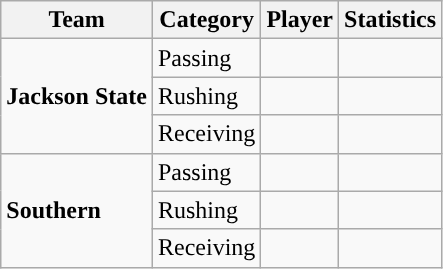<table class="wikitable" style="float: left;">
<tr>
<th>Team</th>
<th>Category</th>
<th>Player</th>
<th>Statistics</th>
</tr>
<tr>
<td rowspan=3><strong>Jackson State</strong></td>
<td>Passing</td>
<td> </td>
<td> </td>
</tr>
<tr>
<td>Rushing</td>
<td> </td>
<td> </td>
</tr>
<tr>
<td>Receiving</td>
<td> </td>
<td> </td>
</tr>
<tr>
<td rowspan=3><strong>Southern</strong></td>
<td>Passing</td>
<td> </td>
<td> </td>
</tr>
<tr>
<td>Rushing</td>
<td> </td>
<td> </td>
</tr>
<tr>
<td>Receiving</td>
<td> </td>
<td> </td>
</tr>
</table>
